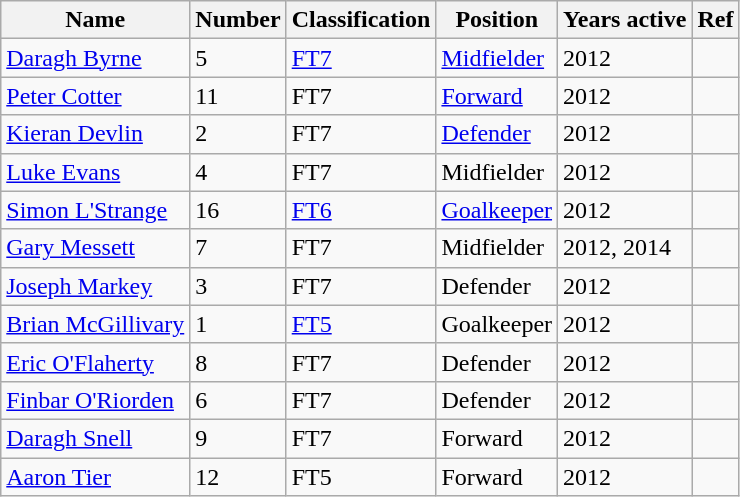<table class="wikitable">
<tr>
<th>Name</th>
<th>Number</th>
<th>Classification</th>
<th>Position</th>
<th>Years active</th>
<th>Ref</th>
</tr>
<tr>
<td><a href='#'>Daragh Byrne</a></td>
<td>5</td>
<td><a href='#'>FT7</a></td>
<td><a href='#'>Midfielder</a></td>
<td>2012</td>
<td></td>
</tr>
<tr>
<td><a href='#'>Peter Cotter</a></td>
<td>11</td>
<td>FT7</td>
<td><a href='#'>Forward</a></td>
<td>2012</td>
<td></td>
</tr>
<tr>
<td><a href='#'>Kieran Devlin</a></td>
<td>2</td>
<td>FT7</td>
<td><a href='#'>Defender</a></td>
<td>2012</td>
<td></td>
</tr>
<tr>
<td><a href='#'>Luke Evans</a></td>
<td>4</td>
<td>FT7</td>
<td>Midfielder</td>
<td>2012</td>
<td></td>
</tr>
<tr>
<td><a href='#'>Simon L'Strange</a></td>
<td>16</td>
<td><a href='#'>FT6</a></td>
<td><a href='#'>Goalkeeper</a></td>
<td>2012</td>
<td></td>
</tr>
<tr>
<td><a href='#'>Gary Messett</a></td>
<td>7</td>
<td>FT7</td>
<td>Midfielder</td>
<td>2012, 2014</td>
<td></td>
</tr>
<tr>
<td><a href='#'>Joseph Markey</a></td>
<td>3</td>
<td>FT7</td>
<td>Defender</td>
<td>2012</td>
<td></td>
</tr>
<tr>
<td><a href='#'>Brian McGillivary</a></td>
<td>1</td>
<td><a href='#'>FT5</a></td>
<td>Goalkeeper</td>
<td>2012</td>
<td></td>
</tr>
<tr>
<td><a href='#'>Eric O'Flaherty</a></td>
<td>8</td>
<td>FT7</td>
<td>Defender</td>
<td>2012</td>
<td></td>
</tr>
<tr>
<td><a href='#'>Finbar O'Riorden</a></td>
<td>6</td>
<td>FT7</td>
<td>Defender</td>
<td>2012</td>
<td></td>
</tr>
<tr>
<td><a href='#'>Daragh Snell</a></td>
<td>9</td>
<td>FT7</td>
<td>Forward</td>
<td>2012</td>
<td></td>
</tr>
<tr>
<td><a href='#'>Aaron Tier</a></td>
<td>12</td>
<td>FT5</td>
<td>Forward</td>
<td>2012</td>
<td></td>
</tr>
</table>
